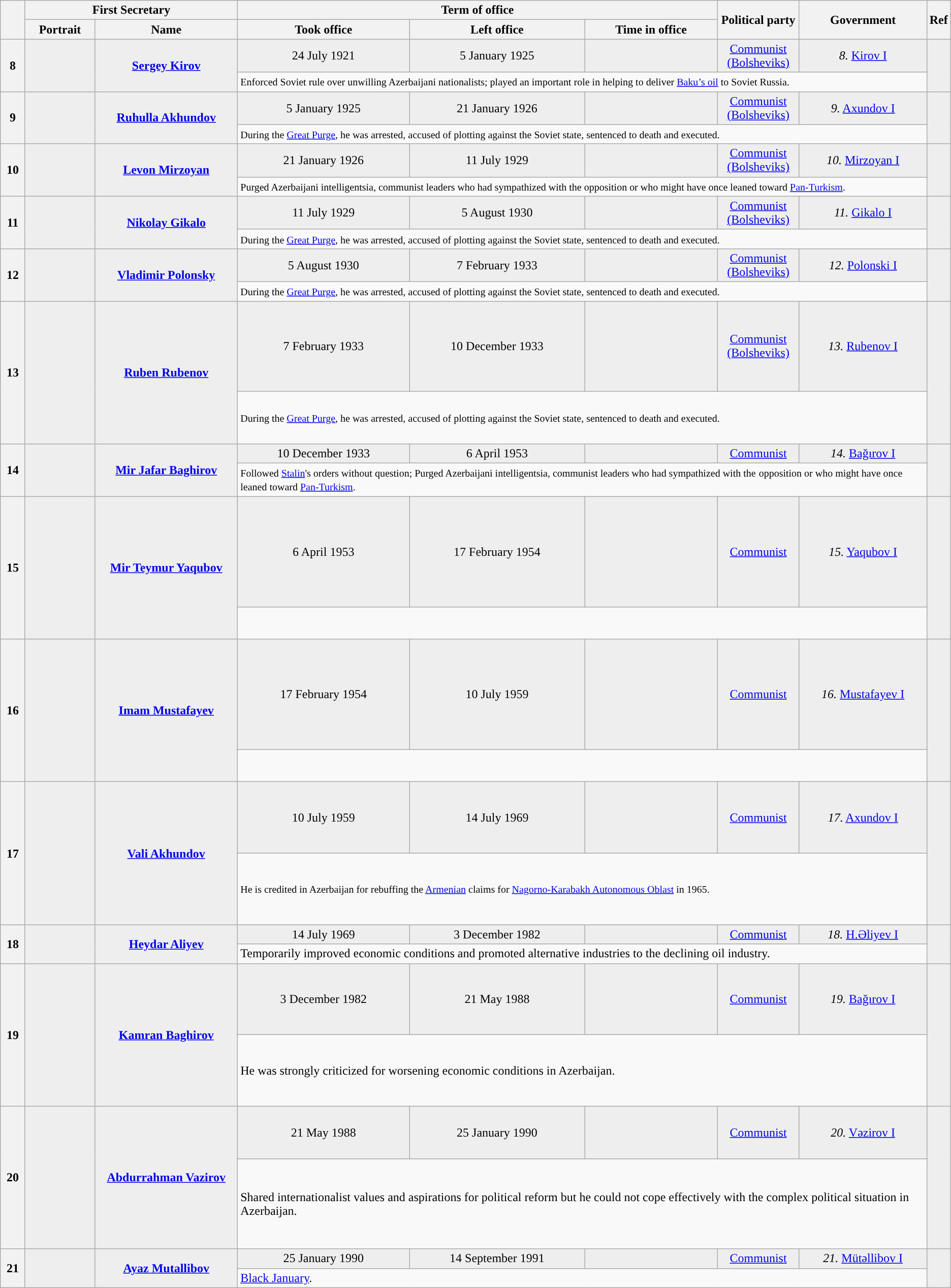<table class="wikitable"  style="text-align:center">
<tr>
<th rowspan=2 style="width:25px;"></th>
<th colspan=2 style="width:280px;">First Secretary<br></th>
<th colspan="3">Term of office</th>
<th rowspan="2" style="width:100px;">Political party</th>
<th style="width:160px;" rowspan="2">Government</th>
<th rowspan=2 style="width:20px;">Ref</th>
</tr>
<tr>
<th>Portrait</th>
<th width=180px>Name</th>
<th>Took office</th>
<th>Left office</th>
<th>Time in office</th>
</tr>
<tr bgcolor=#EEEEEE>
<th rowspan=2 style="background:">8</th>
<td rowspan=2></td>
<td rowspan=2><strong><a href='#'>Sergey Kirov</a></strong><br></td>
<td>24 July 1921</td>
<td>5 January 1925</td>
<td><small></small></td>
<td style="background:"><a href='#'><span>Communist <br> (Bolsheviks)</span></a></td>
<td><em>8.</em> <a href='#'>Kirov I</a></td>
<td rowspan=2></td>
</tr>
<tr>
<td colspan="5" align=left style="width:160px;"><small>Enforced Soviet rule over unwilling Azerbaijani nationalists; played an important role in helping to deliver <a href='#'>Baku’s oil</a> to Soviet Russia.</small></td>
</tr>
<tr bgcolor="#EEEEEE">
<th rowspan="2" style="background:">9</th>
<td rowspan="2"></td>
<td rowspan="2"><strong><a href='#'>Ruhulla Akhundov</a></strong><br></td>
<td>5 January 1925</td>
<td>21 January 1926</td>
<td><small></small></td>
<td style="background:"><a href='#'><span>Communist <br> (Bolsheviks)</span></a></td>
<td><em>9.</em> <a href='#'>Axundov I</a></td>
<td rowspan="2"></td>
</tr>
<tr>
<td colspan="5" align=left><small>During the <a href='#'>Great Purge</a>, he was arrested, accused of plotting against the Soviet state, sentenced to death and executed.</small></td>
</tr>
<tr bgcolor="#EEEEEE">
<th rowspan="2" style="background:">10</th>
<td rowspan="2"></td>
<td rowspan="2"><strong><a href='#'>Levon Mirzoyan</a></strong><br></td>
<td>21 January 1926</td>
<td>11 July 1929</td>
<td><small></small></td>
<td style="background:"><a href='#'><span>Communist <br> (Bolsheviks)</span></a></td>
<td><em>10.</em> <a href='#'>Mirzoyan I</a></td>
<td rowspan="2"></td>
</tr>
<tr>
<td colspan="5" align=left><small>Purged Azerbaijani intelligentsia, communist leaders who had sympathized with the opposition or who might have once leaned toward <a href='#'>Pan-Turkism</a>.</small></td>
</tr>
<tr bgcolor="#EEEEEE">
<th rowspan="2" style="background:">11</th>
<td rowspan="2"></td>
<td rowspan="2"><strong><a href='#'>Nikolay Gikalo</a></strong><br></td>
<td>11 July 1929</td>
<td>5 August 1930</td>
<td><small></small></td>
<td style="background:"><a href='#'><span>Communist <br> (Bolsheviks)</span></a></td>
<td><em>11.</em> <a href='#'>Gikalo I</a></td>
<td rowspan="2"></td>
</tr>
<tr>
<td colspan="5" align=left><small>During the <a href='#'>Great Purge</a>, he was arrested, accused of plotting against the Soviet state, sentenced to death and executed.</small></td>
</tr>
<tr bgcolor="#EEEEEE">
<th rowspan="2" style="background:">12</th>
<td rowspan="2"></td>
<td rowspan="2"><strong><a href='#'>Vladimir Polonsky</a></strong><br></td>
<td>5 August 1930</td>
<td>7 February 1933</td>
<td><small></small></td>
<td style="background:"><a href='#'><span>Communist <br> (Bolsheviks)</span></a></td>
<td><em>12.</em> <a href='#'>Polonski I</a></td>
<td rowspan="2"></td>
</tr>
<tr>
<td colspan="5" align=left><small>During the <a href='#'>Great Purge</a>, he was arrested, accused of plotting against the Soviet state, sentenced to death and executed.</small></td>
</tr>
<tr bgcolor="#EEEEEE">
<th rowspan="2" style="background:">13</th>
<td rowspan="2" style="height:180px"></td>
<td rowspan="2"><strong><a href='#'>Ruben Rubenov</a></strong><br></td>
<td>7 February 1933</td>
<td>10 December 1933</td>
<td><small></small></td>
<td style="background:"><a href='#'><span>Communist <br> (Bolsheviks)</span></a></td>
<td><em>13.</em> <a href='#'>Rubenov I</a></td>
<td rowspan="2"></td>
</tr>
<tr>
<td colspan="5" align=left><small>During the <a href='#'>Great Purge</a>, he was arrested, accused of plotting against the Soviet state, sentenced to death and executed.</small></td>
</tr>
<tr bgcolor="#EEEEEE">
<th rowspan="2" style="background:">14</th>
<td rowspan="2"></td>
<td rowspan="2"><strong><a href='#'>Mir Jafar Baghirov</a></strong><br></td>
<td>10 December 1933</td>
<td>6 April 1953</td>
<td><small></small></td>
<td style="background:"><a href='#'><span>Communist <br></span></a></td>
<td><em>14.</em> <a href='#'>Bağırov I</a></td>
<td rowspan="2"></td>
</tr>
<tr>
<td colspan="5" align=left><small>Followed <a href='#'>Stalin</a>'s orders without question; Purged Azerbaijani intelligentsia, communist leaders who had sympathized with the</small> <small>opposition or who might have once leaned toward <a href='#'>Pan-Turkism</a>.</small></td>
</tr>
<tr bgcolor="#EEEEEE">
<th rowspan="2" style="background:">15</th>
<td rowspan="2" style="height:180px"></td>
<td rowspan="2"><strong><a href='#'>Mir Teymur Yaqubov</a></strong><br></td>
<td>6 April 1953</td>
<td>17 February 1954</td>
<td><small></small></td>
<td style="background:"><a href='#'><span>Communist <br></span></a></td>
<td><em>15.</em> <a href='#'>Yaqubov I</a></td>
<td rowspan="2"></td>
</tr>
<tr>
<td colspan="5" align="left"></td>
</tr>
<tr bgcolor="#EEEEEE">
<th rowspan="2" style="background:">16</th>
<td rowspan="2" style="height:180px"></td>
<td rowspan="2"><strong><a href='#'>Imam Mustafayev</a></strong><br></td>
<td>17 February 1954</td>
<td>10 July 1959</td>
<td><small></small></td>
<td style="background:"><a href='#'><span>Communist <br></span></a></td>
<td><em>16.</em> <a href='#'>Mustafayev I</a></td>
<td rowspan="2"></td>
</tr>
<tr>
<td colspan="5" align=left></td>
</tr>
<tr bgcolor="#EEEEEE">
<th rowspan="2" style="background:">17</th>
<td rowspan="2" style="height:180px"></td>
<td rowspan="2"><strong><a href='#'>Vali Akhundov</a></strong><br></td>
<td>10 July 1959</td>
<td>14 July 1969</td>
<td><small></small></td>
<td style="background:"><a href='#'><span>Communist <br></span></a></td>
<td><em>17.</em> <a href='#'>Axundov I</a></td>
<td rowspan="2"></td>
</tr>
<tr>
<td colspan="5" align=left><small>He is credited in Azerbaijan for rebuffing the <a href='#'>Armenian</a> claims for <a href='#'>Nagorno-Karabakh Autonomous Oblast</a> in 1965.</small></td>
</tr>
<tr bgcolor="#EEEEEE">
<th rowspan="2" style="background:">18</th>
<td rowspan="2"></td>
<td rowspan="2"><strong><a href='#'>Heydar Aliyev</a></strong><br></td>
<td>14 July 1969</td>
<td>3 December 1982</td>
<td><small></small></td>
<td style="background:"><a href='#'><span>Communist <br></span></a></td>
<td><em>18.</em> <a href='#'>H.Əliyev I</a></td>
<td rowspan="2"></td>
</tr>
<tr>
<td colspan="5" align=left>Temporarily improved economic conditions and promoted alternative industries to the declining oil industry.</td>
</tr>
<tr bgcolor="#EEEEEE">
<th rowspan="2" style="background:">19</th>
<td rowspan="2" style="height:180px"></td>
<td rowspan="2"><strong><a href='#'>Kamran Baghirov</a></strong><br></td>
<td>3 December 1982</td>
<td>21 May 1988</td>
<td><small></small></td>
<td style="background:"><a href='#'><span>Communist <br></span></a></td>
<td><em>19.</em> <a href='#'>Bağırov I</a></td>
<td rowspan="2"></td>
</tr>
<tr>
<td colspan="5" align=left>He was strongly criticized for worsening economic conditions in Azerbaijan.</td>
</tr>
<tr bgcolor="#EEEEEE">
<th rowspan="2" style="background:">20</th>
<td rowspan="2" style="height:180px"></td>
<td rowspan="2"><strong><a href='#'>Abdurrahman Vazirov</a></strong><br></td>
<td>21 May 1988</td>
<td>25 January 1990</td>
<td><small></small></td>
<td style="background:"><a href='#'><span>Communist <br></span></a></td>
<td><em>20.</em> <a href='#'>Vəzirov I</a></td>
<td rowspan="2"></td>
</tr>
<tr>
<td colspan="5" align=left>Shared internationalist values and aspirations for political reform but he could not cope effectively with the complex political situation in Azerbaijan.</td>
</tr>
<tr bgcolor="#EEEEEE">
<th rowspan="2" style="background:">21</th>
<td rowspan="2"></td>
<td rowspan="2"><strong><a href='#'>Ayaz Mutallibov</a></strong><br></td>
<td>25 January 1990</td>
<td>14 September 1991</td>
<td><small></small></td>
<td style="background:"><a href='#'><span>Communist <br></span></a></td>
<td><em>21.</em> <a href='#'>Mütəllibov I</a></td>
<td rowspan="2"></td>
</tr>
<tr>
<td colspan="5" align=left><a href='#'>Black January</a>.</td>
</tr>
</table>
